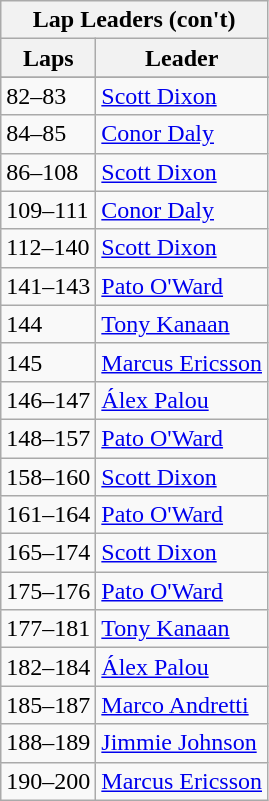<table class="wikitable">
<tr>
<th colspan=2>Lap Leaders (con't)</th>
</tr>
<tr>
<th>Laps</th>
<th>Leader</th>
</tr>
<tr>
</tr>
<tr>
<td>82–83</td>
<td><a href='#'>Scott Dixon</a></td>
</tr>
<tr>
<td>84–85</td>
<td><a href='#'>Conor Daly</a></td>
</tr>
<tr>
<td>86–108</td>
<td><a href='#'>Scott Dixon</a></td>
</tr>
<tr>
<td>109–111</td>
<td><a href='#'>Conor Daly</a></td>
</tr>
<tr>
<td>112–140</td>
<td><a href='#'>Scott Dixon</a></td>
</tr>
<tr>
<td>141–143</td>
<td><a href='#'>Pato O'Ward</a></td>
</tr>
<tr>
<td>144</td>
<td><a href='#'>Tony Kanaan</a></td>
</tr>
<tr>
<td>145</td>
<td><a href='#'>Marcus Ericsson</a></td>
</tr>
<tr>
<td>146–147</td>
<td><a href='#'>Álex Palou</a></td>
</tr>
<tr>
<td>148–157</td>
<td><a href='#'>Pato O'Ward</a></td>
</tr>
<tr>
<td>158–160</td>
<td><a href='#'>Scott Dixon</a></td>
</tr>
<tr>
<td>161–164</td>
<td><a href='#'>Pato O'Ward</a></td>
</tr>
<tr>
<td>165–174</td>
<td><a href='#'>Scott Dixon</a></td>
</tr>
<tr>
<td>175–176</td>
<td><a href='#'>Pato O'Ward</a></td>
</tr>
<tr>
<td>177–181</td>
<td><a href='#'>Tony Kanaan</a></td>
</tr>
<tr>
<td>182–184</td>
<td><a href='#'>Álex Palou</a></td>
</tr>
<tr>
<td>185–187</td>
<td><a href='#'>Marco Andretti</a></td>
</tr>
<tr>
<td>188–189</td>
<td><a href='#'>Jimmie Johnson</a></td>
</tr>
<tr>
<td>190–200</td>
<td><a href='#'>Marcus Ericsson</a></td>
</tr>
</table>
